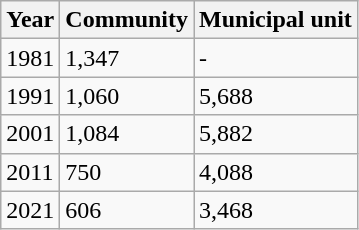<table class=wikitable>
<tr>
<th>Year</th>
<th>Community</th>
<th>Municipal unit</th>
</tr>
<tr>
<td>1981</td>
<td>1,347</td>
<td>-</td>
</tr>
<tr>
<td>1991</td>
<td>1,060</td>
<td>5,688</td>
</tr>
<tr>
<td>2001</td>
<td>1,084</td>
<td>5,882</td>
</tr>
<tr>
<td>2011</td>
<td>750</td>
<td>4,088</td>
</tr>
<tr>
<td>2021</td>
<td>606</td>
<td>3,468</td>
</tr>
</table>
